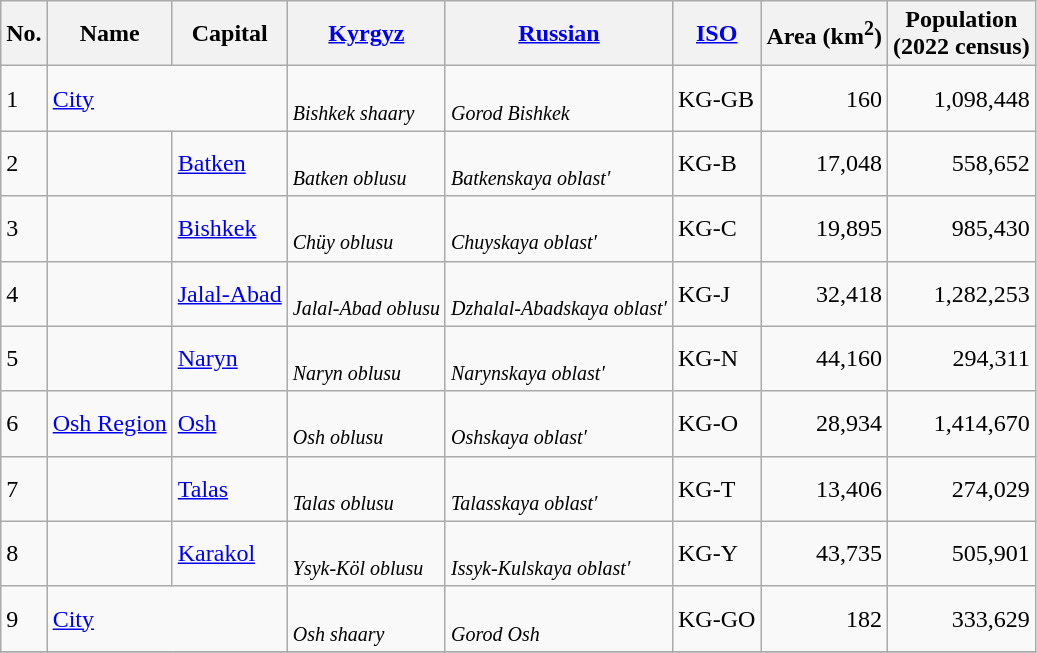<table class="wikitable sortable">
<tr>
<th>No.</th>
<th>Name</th>
<th>Capital</th>
<th><a href='#'>Kyrgyz</a></th>
<th><a href='#'>Russian</a></th>
<th><a href='#'>ISO</a></th>
<th>Area (km<sup>2</sup>)</th>
<th>Population<br>(2022 census)</th>
</tr>
<tr>
<td>1</td>
<td colspan="2" style="text-align:left;"> <a href='#'>City</a></td>
<td style="text-align:left;"><br><small><em>Bishkek shaary</em></small></td>
<td style="text-align:left;"><br><small><em>Gorod Bishkek</em></small></td>
<td style="text-align:left;">KG-GB</td>
<td style="text-align:right;">160</td>
<td style="text-align: right;">1,098,448</td>
</tr>
<tr>
<td>2</td>
<td style="text-align:left;"></td>
<td style="text-align:left;"><a href='#'>Batken</a></td>
<td style="text-align:left;"><br><small><em>Batken oblusu</em></small></td>
<td style="text-align:left;"><br><small><em>Batkenskaya oblast′</em></small></td>
<td style="text-align:left;">KG-B</td>
<td style="text-align:right;">17,048</td>
<td style="text-align:right;">558,652</td>
</tr>
<tr>
<td>3</td>
<td style="text-align:left;"></td>
<td style="text-align:left;"><a href='#'>Bishkek</a></td>
<td style="text-align:left;"><br><small><em>Chüy oblusu</em></small></td>
<td style="text-align:left;"><br><small><em>Chuyskaya oblast′</em></small></td>
<td style="text-align:left;">KG-C</td>
<td style="text-align:right;">19,895</td>
<td style="text-align:right;">985,430</td>
</tr>
<tr>
<td>4</td>
<td style="text-align:left;"></td>
<td style="text-align:left;"><a href='#'>Jalal-Abad</a></td>
<td style="text-align:left;"><br><small><em>Jalal-Abad oblusu</em></small></td>
<td style="text-align:left;"><br><small><em>Dzhalal-Abadskaya oblast′</em></small></td>
<td style="text-align:left;">KG-J</td>
<td style="text-align:right;">32,418</td>
<td style="text-align:right;">1,282,253</td>
</tr>
<tr>
<td>5</td>
<td style="text-align:left;"></td>
<td style="text-align:left;"><a href='#'>Naryn</a></td>
<td style="text-align:left;"><br><small><em>Naryn oblusu</em></small></td>
<td style="text-align:left;"><br><small><em>Narynskaya oblast′</em></small></td>
<td style="text-align:left;">KG-N</td>
<td style="text-align:right;">44,160</td>
<td style="text-align:right;">294,311</td>
</tr>
<tr>
<td>6</td>
<td style="text-align:left;"> <a href='#'>Osh Region</a></td>
<td style="text-align:left;"><a href='#'>Osh</a></td>
<td style="text-align:left;"><br><small><em>Osh oblusu</em></small></td>
<td style="text-align:left;"><br><small><em>Oshskaya oblast′</em></small></td>
<td style="text-align:left;">KG-O</td>
<td style="text-align:right;">28,934</td>
<td style="text-align:right;">1,414,670</td>
</tr>
<tr>
<td>7</td>
<td style="text-align:left;"></td>
<td style="text-align:left;"><a href='#'>Talas</a></td>
<td style="text-align:left;"><br><small><em>Talas oblusu</em></small></td>
<td style="text-align:left;"><br><small><em>Talasskaya oblast′</em></small></td>
<td style="text-align:left;">KG-T</td>
<td style="text-align:right;">13,406</td>
<td style="text-align:right;">274,029</td>
</tr>
<tr>
<td>8</td>
<td style="text-align:left;"></td>
<td style="text-align:left;"><a href='#'>Karakol</a></td>
<td style="text-align:left;"><br><small><em>Ysyk-Köl oblusu</em></small></td>
<td style="text-align:left;"><br><small><em>Issyk-Kulskaya oblast′</em></small></td>
<td style="text-align:left;">KG-Y</td>
<td style="text-align:right;">43,735</td>
<td style="text-align:right;">505,901</td>
</tr>
<tr>
<td>9</td>
<td colspan="2" style="text-align:left;"> <a href='#'>City</a></td>
<td style="text-align:left;"><br><small><em>Osh shaary</em></small></td>
<td style="text-align:left;"><br><small><em>Gorod Osh</em></small></td>
<td style="text-align:left;">KG-GO</td>
<td style="text-align:right;">182</td>
<td style="text-align:right;">333,629</td>
</tr>
<tr>
</tr>
</table>
